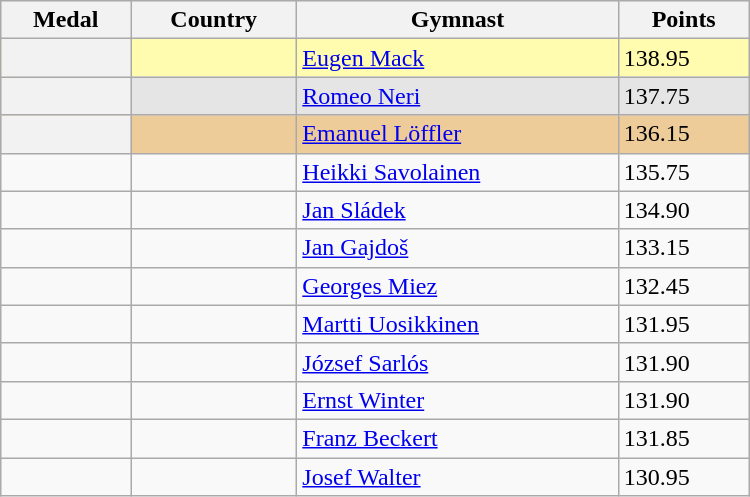<table class="wikitable" width=500>
<tr bgcolor="#efefef">
<th>Medal</th>
<th>Country</th>
<th>Gymnast</th>
<th>Points</th>
</tr>
<tr style="background:#fffcaf;">
<th></th>
<td></td>
<td><a href='#'>Eugen Mack</a></td>
<td>138.95</td>
</tr>
<tr style="background:#e5e5e5;">
<th></th>
<td></td>
<td><a href='#'>Romeo Neri</a></td>
<td>137.75</td>
</tr>
<tr style="background:#ec9;">
<th></th>
<td></td>
<td><a href='#'>Emanuel Löffler</a></td>
<td>136.15</td>
</tr>
<tr>
<td></td>
<td></td>
<td><a href='#'>Heikki Savolainen</a></td>
<td>135.75</td>
</tr>
<tr>
<td></td>
<td></td>
<td><a href='#'>Jan Sládek</a></td>
<td>134.90</td>
</tr>
<tr>
<td></td>
<td></td>
<td><a href='#'>Jan Gajdoš</a></td>
<td>133.15</td>
</tr>
<tr>
<td></td>
<td></td>
<td><a href='#'>Georges Miez</a></td>
<td>132.45</td>
</tr>
<tr>
<td></td>
<td></td>
<td><a href='#'>Martti Uosikkinen</a></td>
<td>131.95</td>
</tr>
<tr>
<td></td>
<td></td>
<td><a href='#'>József Sarlós</a></td>
<td>131.90</td>
</tr>
<tr>
<td></td>
<td></td>
<td><a href='#'>Ernst Winter</a></td>
<td>131.90</td>
</tr>
<tr>
<td></td>
<td></td>
<td><a href='#'>Franz Beckert</a></td>
<td>131.85</td>
</tr>
<tr>
<td></td>
<td></td>
<td><a href='#'>Josef Walter</a></td>
<td>130.95</td>
</tr>
</table>
